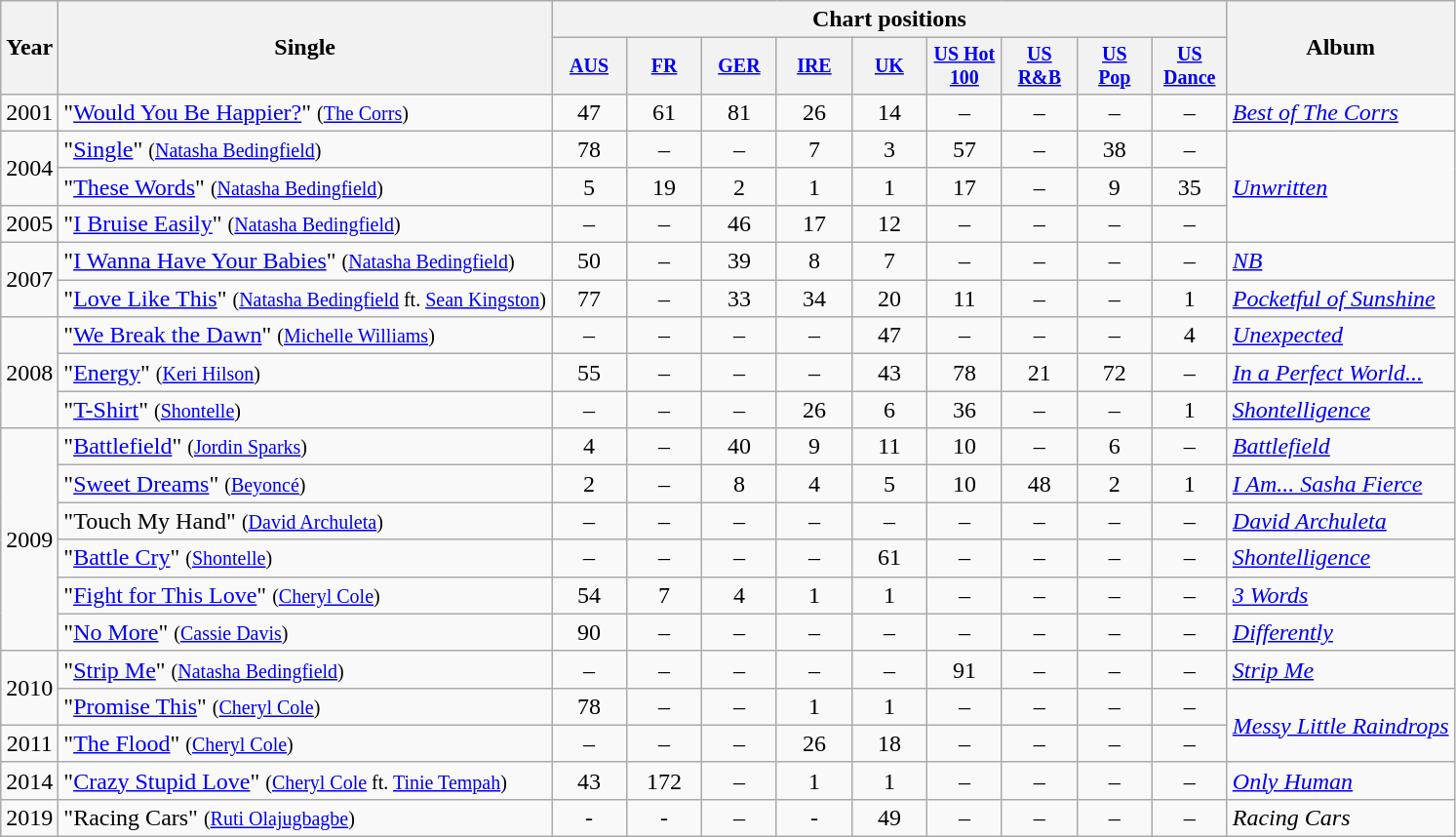<table class="wikitable" style="text-align:center;">
<tr>
<th rowspan="2">Year</th>
<th rowspan="2">Single</th>
<th colspan="9">Chart positions</th>
<th rowspan="2">Album</th>
</tr>
<tr style="font-size:smaller;">
<th style="width:45px;"><a href='#'>AUS</a></th>
<th style="width:45px;"><a href='#'>FR</a></th>
<th style="width:45px;"><a href='#'>GER</a></th>
<th style="width:45px;"><a href='#'>IRE</a></th>
<th style="width:45px;"><a href='#'>UK</a></th>
<th style="width:45px;"><a href='#'>US Hot 100</a></th>
<th style="width:45px;"><a href='#'>US<br>R&B</a></th>
<th style="width:45px;"><a href='#'>US<br> Pop</a></th>
<th style="width:45px;"><a href='#'>US<br> Dance</a></th>
</tr>
<tr>
<td>2001</td>
<td style="text-align:left;">"<a href='#'>Would You Be Happier?</a>" <small>(<a href='#'>The Corrs</a>)</small></td>
<td>47</td>
<td>61</td>
<td>81</td>
<td>26</td>
<td>14</td>
<td>–</td>
<td>–</td>
<td>–</td>
<td>–</td>
<td style="text-align:left;"><em><a href='#'>Best of The Corrs</a></em></td>
</tr>
<tr>
<td rowspan="2">2004</td>
<td style="text-align:left;">"<a href='#'>Single</a>" <small>(<a href='#'>Natasha Bedingfield</a>)</small></td>
<td>78</td>
<td>–</td>
<td>–</td>
<td>7</td>
<td>3</td>
<td>57</td>
<td>–</td>
<td>38</td>
<td>–</td>
<td style="text-align:left;" rowspan="3"><em><a href='#'>Unwritten</a></em></td>
</tr>
<tr>
<td style="text-align:left;">"<a href='#'>These Words</a>" <small>(<a href='#'>Natasha Bedingfield</a>)</small></td>
<td>5</td>
<td>19</td>
<td>2</td>
<td>1</td>
<td>1</td>
<td>17</td>
<td>–</td>
<td>9</td>
<td>35</td>
</tr>
<tr>
<td>2005</td>
<td style="text-align:left;">"<a href='#'>I Bruise Easily</a>" <small>(<a href='#'>Natasha Bedingfield</a>)</small></td>
<td>–</td>
<td>–</td>
<td>46</td>
<td>17</td>
<td>12</td>
<td>–</td>
<td>–</td>
<td>–</td>
<td>–</td>
</tr>
<tr>
<td rowspan="2">2007</td>
<td style="text-align:left;">"<a href='#'>I Wanna Have Your Babies</a>" <small>(<a href='#'>Natasha Bedingfield</a>)</small></td>
<td>50</td>
<td>–</td>
<td>39</td>
<td>8</td>
<td>7</td>
<td>–</td>
<td>–</td>
<td>–</td>
<td>–</td>
<td style="text-align:left;"><em><a href='#'>NB</a></em></td>
</tr>
<tr>
<td style="text-align:left;">"<a href='#'>Love Like This</a>" <small>(<a href='#'>Natasha Bedingfield</a> ft. <a href='#'>Sean Kingston</a>)</small></td>
<td>77</td>
<td>–</td>
<td>33</td>
<td>34</td>
<td>20</td>
<td>11</td>
<td>–</td>
<td>–</td>
<td>1</td>
<td style="text-align:left;"><em><a href='#'>Pocketful of Sunshine</a></em></td>
</tr>
<tr>
<td rowspan="3">2008</td>
<td style="text-align:left;">"<a href='#'>We Break the Dawn</a>" <small>(<a href='#'>Michelle Williams</a>)</small></td>
<td>–</td>
<td>–</td>
<td>–</td>
<td>–</td>
<td>47</td>
<td>–</td>
<td>–</td>
<td>–</td>
<td>4</td>
<td style="text-align:left;"><em><a href='#'>Unexpected</a></em></td>
</tr>
<tr>
<td style="text-align:left;">"<a href='#'>Energy</a>" <small>(<a href='#'>Keri Hilson</a>)</small></td>
<td>55</td>
<td>–</td>
<td>–</td>
<td>–</td>
<td>43</td>
<td>78</td>
<td>21</td>
<td>72</td>
<td>–</td>
<td style="text-align:left;"><em><a href='#'>In a Perfect World...</a></em></td>
</tr>
<tr>
<td style="text-align:left;">"<a href='#'>T-Shirt</a>" <small>(<a href='#'>Shontelle</a>)</small></td>
<td>–</td>
<td>–</td>
<td>–</td>
<td>26</td>
<td>6</td>
<td>36</td>
<td>–</td>
<td>–</td>
<td>1</td>
<td style="text-align:left;"><em><a href='#'>Shontelligence</a></em></td>
</tr>
<tr>
<td rowspan="6">2009</td>
<td style="text-align:left;">"<a href='#'>Battlefield</a>" <small>(<a href='#'>Jordin Sparks</a>)</small></td>
<td>4</td>
<td>–</td>
<td>40</td>
<td>9</td>
<td>11</td>
<td>10</td>
<td>–</td>
<td>6</td>
<td>–</td>
<td style="text-align:left;"><em><a href='#'>Battlefield</a></em></td>
</tr>
<tr>
<td style="text-align:left;">"<a href='#'>Sweet Dreams</a>" <small>(<a href='#'>Beyoncé</a>)</small></td>
<td>2</td>
<td>–</td>
<td>8</td>
<td>4</td>
<td>5</td>
<td>10</td>
<td>48</td>
<td>2</td>
<td>1</td>
<td style="text-align:left;"><em><a href='#'>I Am... Sasha Fierce</a></em></td>
</tr>
<tr>
<td style="text-align:left;">"Touch My Hand" <small>(<a href='#'>David Archuleta</a>)</small></td>
<td>–</td>
<td>–</td>
<td>–</td>
<td>–</td>
<td>–</td>
<td>–</td>
<td>–</td>
<td>–</td>
<td>–</td>
<td style="text-align:left;"><em><a href='#'>David Archuleta</a></em></td>
</tr>
<tr>
<td style="text-align:left;">"<a href='#'>Battle Cry</a>" <small>(<a href='#'>Shontelle</a>)</small></td>
<td>–</td>
<td>–</td>
<td>–</td>
<td>–</td>
<td>61</td>
<td>–</td>
<td>–</td>
<td>–</td>
<td>–</td>
<td style="text-align:left;"><em><a href='#'>Shontelligence</a></em></td>
</tr>
<tr>
<td style="text-align:left;">"<a href='#'>Fight for This Love</a>" <small>(<a href='#'>Cheryl Cole</a>)</small></td>
<td>54</td>
<td>7</td>
<td>4</td>
<td>1</td>
<td>1</td>
<td>–</td>
<td>–</td>
<td>–</td>
<td>–</td>
<td style="text-align:left;"><em><a href='#'>3 Words</a></em></td>
</tr>
<tr>
<td style="text-align:left;">"<a href='#'>No More</a>" <small>(<a href='#'>Cassie Davis</a>)</small></td>
<td>90</td>
<td>–</td>
<td>–</td>
<td>–</td>
<td>–</td>
<td>–</td>
<td>–</td>
<td>–</td>
<td>–</td>
<td style="text-align:left;"><em><a href='#'>Differently</a></em></td>
</tr>
<tr>
<td rowspan="2">2010</td>
<td style="text-align:left;">"<a href='#'>Strip Me</a>" <small>(<a href='#'>Natasha Bedingfield</a>)</small></td>
<td>–</td>
<td>–</td>
<td>–</td>
<td>–</td>
<td>–</td>
<td>91</td>
<td>–</td>
<td>–</td>
<td>–</td>
<td style="text-align:left;"><em><a href='#'>Strip Me</a></em></td>
</tr>
<tr>
<td style="text-align:left;">"<a href='#'>Promise This</a>" <small>(<a href='#'>Cheryl Cole</a>)</small></td>
<td>78</td>
<td>–</td>
<td>–</td>
<td>1</td>
<td>1</td>
<td>–</td>
<td>–</td>
<td>–</td>
<td>–</td>
<td style="text-align:left;" rowspan="2"><em><a href='#'>Messy Little Raindrops</a></em></td>
</tr>
<tr>
<td>2011</td>
<td style="text-align:left;">"<a href='#'>The Flood</a>" <small>(<a href='#'>Cheryl Cole</a>)</small></td>
<td>–</td>
<td>–</td>
<td>–</td>
<td>26</td>
<td>18</td>
<td>–</td>
<td>–</td>
<td>–</td>
<td>–</td>
</tr>
<tr>
<td>2014</td>
<td style="text-align:left;">"<a href='#'>Crazy Stupid Love</a>" <small>(<a href='#'>Cheryl Cole</a> ft. <a href='#'>Tinie Tempah</a>)</small></td>
<td>43</td>
<td>172</td>
<td>–</td>
<td>1</td>
<td>1</td>
<td>–</td>
<td>–</td>
<td>–</td>
<td>–</td>
<td style="text-align:left;"><em><a href='#'>Only Human</a></em></td>
</tr>
<tr>
<td>2019</td>
<td style="text-align:left;">"Racing Cars" <small>(<a href='#'>Ruti Olajugbagbe</a>)</small></td>
<td>-</td>
<td>-</td>
<td>–</td>
<td>-</td>
<td>49</td>
<td>–</td>
<td>–</td>
<td>–</td>
<td>–</td>
<td style="text-align:left;"><em>Racing Cars</em></td>
</tr>
</table>
